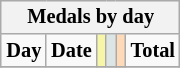<table class=wikitable style="font-size:85%; text-align:center;float:right;clear:right;margin-left:1em;">
<tr>
<th colspan=7>Medals by day</th>
</tr>
<tr>
<td><strong>Day</strong></td>
<td><strong>Date</strong></td>
<td bgcolor=F7F6A8></td>
<td bgcolor=DCE5E5></td>
<td bgcolor=FFDAB9></td>
<td><strong>Total</strong></td>
</tr>
<tr>
</tr>
</table>
